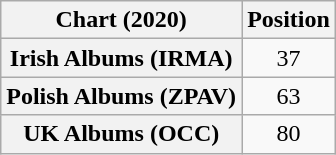<table class="wikitable sortable plainrowheaders" style="text-align:center">
<tr>
<th scope="col">Chart (2020)</th>
<th scope="col">Position</th>
</tr>
<tr>
<th scope="row">Irish Albums (IRMA)</th>
<td>37</td>
</tr>
<tr>
<th scope="row">Polish Albums (ZPAV)</th>
<td>63</td>
</tr>
<tr>
<th scope="row">UK Albums (OCC)</th>
<td>80</td>
</tr>
</table>
